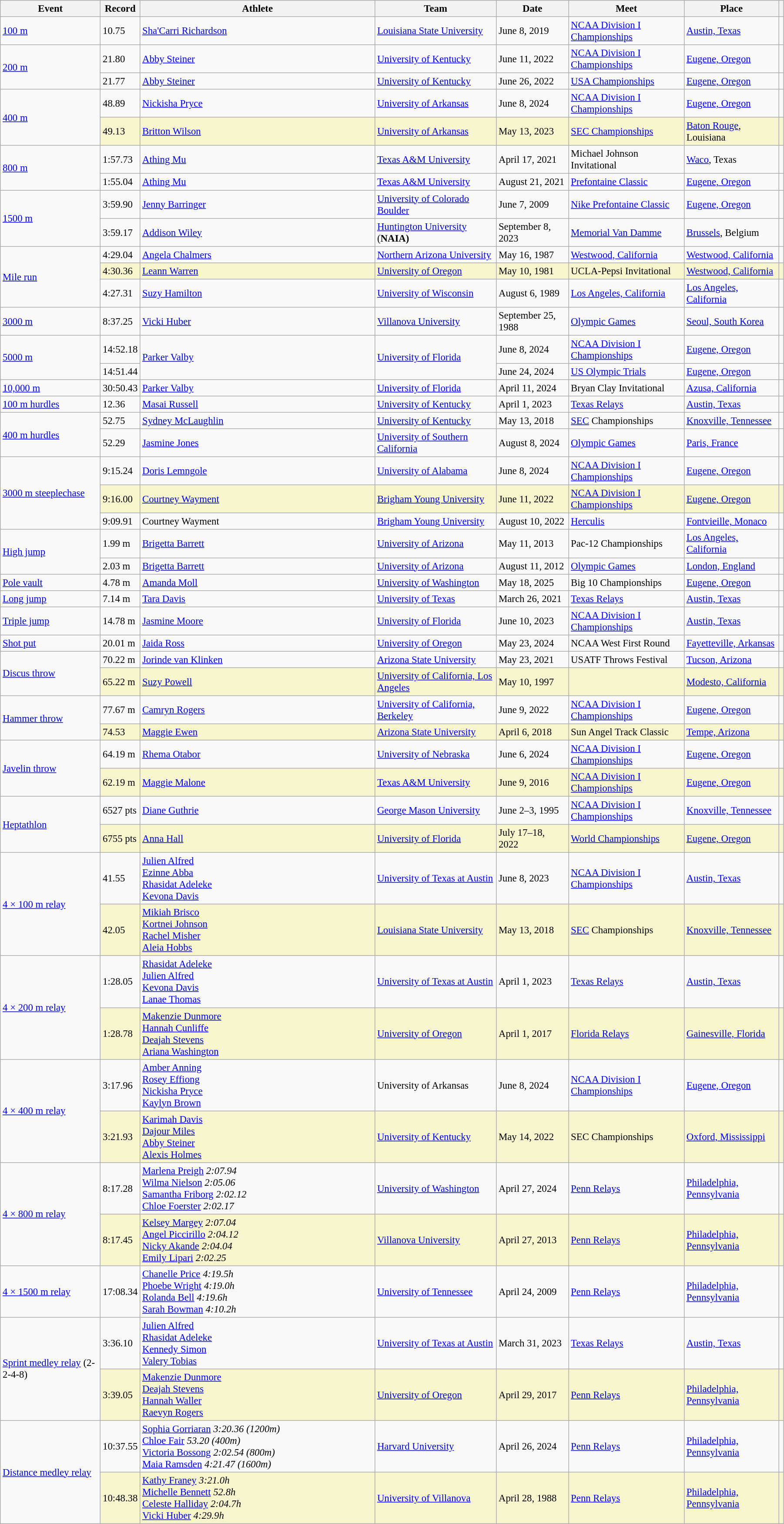<table class="wikitable" style="font-size: 95%; width: 95%;">
<tr>
<th>Event</th>
<th>Record</th>
<th scope="col" style="width:30%;">Athlete</th>
<th>Team</th>
<th>Date</th>
<th>Meet</th>
<th>Place</th>
<th></th>
</tr>
<tr>
<td><a href='#'>100 m</a></td>
<td>10.75 </td>
<td><a href='#'>Sha'Carri Richardson</a></td>
<td><a href='#'>Louisiana State University</a></td>
<td>June 8, 2019</td>
<td><a href='#'>NCAA Division I Championships</a></td>
<td><a href='#'>Austin, Texas</a></td>
<td></td>
</tr>
<tr>
<td rowspan="2"><a href='#'>200 m</a></td>
<td>21.80 </td>
<td><a href='#'>Abby Steiner</a></td>
<td><a href='#'>University of Kentucky</a></td>
<td>June 11, 2022</td>
<td><a href='#'>NCAA Division I Championships</a></td>
<td><a href='#'>Eugene, Oregon</a></td>
<td></td>
</tr>
<tr>
<td>21.77 <br></td>
<td><a href='#'>Abby Steiner</a></td>
<td><a href='#'>University of Kentucky</a></td>
<td>June 26, 2022</td>
<td><a href='#'>USA Championships</a></td>
<td><a href='#'>Eugene, Oregon</a></td>
<td></td>
</tr>
<tr>
<td rowspan="2"><a href='#'>400 m</a></td>
<td>48.89</td>
<td> <a href='#'>Nickisha Pryce</a></td>
<td><a href='#'>University of Arkansas</a></td>
<td>June 8, 2024</td>
<td><a href='#'>NCAA Division I Championships</a></td>
<td><a href='#'>Eugene, Oregon</a></td>
<td></td>
</tr>
<tr style="background:#F6F5CE">
<td>49.13</td>
<td><a href='#'>Britton Wilson</a></td>
<td><a href='#'>University of Arkansas</a></td>
<td>May 13, 2023</td>
<td><a href='#'>SEC Championships</a></td>
<td><a href='#'>Baton Rouge</a>, Louisiana</td>
<td></td>
</tr>
<tr>
<td rowspan="2"><a href='#'>800 m</a></td>
<td>1:57.73</td>
<td><a href='#'>Athing Mu</a></td>
<td><a href='#'>Texas A&M University</a></td>
<td>April 17, 2021</td>
<td>Michael Johnson Invitational</td>
<td><a href='#'>Waco</a>, Texas</td>
<td></td>
</tr>
<tr>
<td>1:55.04 </td>
<td><a href='#'>Athing Mu</a></td>
<td><a href='#'>Texas A&M University</a></td>
<td>August 21, 2021</td>
<td><a href='#'>Prefontaine Classic</a></td>
<td><a href='#'>Eugene, Oregon</a></td>
<td></td>
</tr>
<tr>
<td rowspan=2><a href='#'>1500 m</a></td>
<td>3:59.90</td>
<td><a href='#'>Jenny Barringer</a></td>
<td><a href='#'>University of Colorado Boulder</a></td>
<td>June 7, 2009</td>
<td><a href='#'>Nike Prefontaine Classic</a></td>
<td><a href='#'>Eugene, Oregon</a></td>
<td></td>
</tr>
<tr>
<td>3:59.17 </td>
<td><a href='#'>Addison Wiley</a></td>
<td><a href='#'>Huntington University</a> (<strong>NAIA)</strong></td>
<td>September 8, 2023</td>
<td><a href='#'>Memorial Van Damme</a></td>
<td><a href='#'>Brussels</a>, Belgium</td>
<td></td>
</tr>
<tr>
<td rowspan="3"><a href='#'>Mile run</a></td>
<td>4:29.04</td>
<td> <a href='#'>Angela Chalmers</a></td>
<td><a href='#'>Northern Arizona University</a></td>
<td>May 16, 1987</td>
<td><a href='#'>Westwood, California</a></td>
<td><a href='#'>Westwood, California</a></td>
<td></td>
</tr>
<tr style="background:#F6F5CE">
<td>4:30.36</td>
<td><a href='#'>Leann Warren</a></td>
<td><a href='#'>University of Oregon</a></td>
<td>May 10, 1981</td>
<td>UCLA-Pepsi Invitational</td>
<td><a href='#'>Westwood, California</a></td>
<td></td>
</tr>
<tr>
<td>4:27.31 </td>
<td><a href='#'>Suzy Hamilton</a></td>
<td><a href='#'>University of Wisconsin</a></td>
<td>August 6, 1989</td>
<td><a href='#'>Los Angeles, California</a></td>
<td><a href='#'>Los Angeles, California</a></td>
<td></td>
</tr>
<tr>
<td><a href='#'>3000 m</a></td>
<td>8:37.25 </td>
<td><a href='#'>Vicki Huber</a></td>
<td><a href='#'>Villanova University</a></td>
<td>September 25, 1988</td>
<td><a href='#'>Olympic Games</a></td>
<td><a href='#'>Seoul, South Korea</a></td>
<td></td>
</tr>
<tr>
<td rowspan="2"><a href='#'>5000 m</a></td>
<td>14:52.18</td>
<td rowspan="2"><a href='#'>Parker Valby</a></td>
<td rowspan="2"><a href='#'>University of Florida</a></td>
<td>June 8, 2024</td>
<td><a href='#'>NCAA Division I Championships</a></td>
<td><a href='#'>Eugene, Oregon</a></td>
<td></td>
</tr>
<tr>
<td>14:51.44 </td>
<td>June 24, 2024</td>
<td><a href='#'>US Olympic Trials</a></td>
<td><a href='#'>Eugene, Oregon</a></td>
<td></td>
</tr>
<tr>
<td><a href='#'>10,000 m</a></td>
<td>30:50.43</td>
<td><a href='#'>Parker Valby</a></td>
<td><a href='#'>University of Florida</a></td>
<td>April 11, 2024</td>
<td>Bryan Clay Invitational</td>
<td><a href='#'>Azusa, California</a></td>
<td></td>
</tr>
<tr>
<td><a href='#'>100 m hurdles</a></td>
<td>12.36 </td>
<td><a href='#'>Masai Russell</a></td>
<td><a href='#'>University of Kentucky</a></td>
<td>April 1, 2023</td>
<td><a href='#'>Texas Relays</a></td>
<td><a href='#'>Austin, Texas</a></td>
<td></td>
</tr>
<tr>
<td rowspan="2"><a href='#'>400 m hurdles</a></td>
<td>52.75</td>
<td><a href='#'>Sydney McLaughlin</a></td>
<td><a href='#'>University of Kentucky</a></td>
<td>May 13, 2018</td>
<td><a href='#'>SEC</a> Championships</td>
<td><a href='#'>Knoxville, Tennessee</a></td>
<td></td>
</tr>
<tr>
<td>52.29 </td>
<td><a href='#'>Jasmine Jones</a></td>
<td><a href='#'>University of Southern California </a></td>
<td>August 8, 2024</td>
<td><a href='#'>Olympic Games</a></td>
<td><a href='#'>Paris, France</a></td>
<td></td>
</tr>
<tr>
<td rowspan="3"><a href='#'>3000 m steeplechase</a></td>
<td>9:15.24</td>
<td> <a href='#'>Doris Lemngole</a></td>
<td><a href='#'>University of Alabama</a></td>
<td>June 8, 2024</td>
<td><a href='#'>NCAA Division I Championships</a></td>
<td><a href='#'>Eugene, Oregon</a></td>
<td></td>
</tr>
<tr style="background:#F6F5CE">
<td>9:16.00</td>
<td><a href='#'>Courtney Wayment</a></td>
<td><a href='#'>Brigham Young University</a></td>
<td>June 11, 2022</td>
<td><a href='#'>NCAA Division I Championships</a></td>
<td><a href='#'>Eugene, Oregon</a></td>
<td></td>
</tr>
<tr>
<td>9:09.91 </td>
<td>Courtney Wayment</td>
<td><a href='#'>Brigham Young University</a></td>
<td>August 10, 2022</td>
<td><a href='#'>Herculis</a></td>
<td><a href='#'>Fontvieille, Monaco</a></td>
<td></td>
</tr>
<tr>
<td rowspan="2"><a href='#'>High jump</a></td>
<td>1.99 m</td>
<td><a href='#'>Brigetta Barrett</a></td>
<td><a href='#'>University of Arizona</a></td>
<td>May 11, 2013</td>
<td>Pac-12 Championships</td>
<td><a href='#'>Los Angeles, California</a></td>
<td></td>
</tr>
<tr>
<td>2.03 m </td>
<td><a href='#'>Brigetta Barrett</a></td>
<td><a href='#'>University of Arizona</a></td>
<td>August 11, 2012</td>
<td><a href='#'>Olympic Games</a></td>
<td><a href='#'>London, England</a></td>
<td></td>
</tr>
<tr>
<td><a href='#'>Pole vault</a></td>
<td>4.78 m</td>
<td><a href='#'>Amanda Moll</a></td>
<td><a href='#'>University of Washington</a></td>
<td>May 18, 2025</td>
<td>Big 10 Championships</td>
<td><a href='#'>Eugene, Oregon</a></td>
<td></td>
</tr>
<tr>
<td><a href='#'>Long jump</a></td>
<td>7.14 m </td>
<td><a href='#'>Tara Davis</a></td>
<td><a href='#'>University of Texas</a></td>
<td>March 26, 2021</td>
<td><a href='#'>Texas Relays</a></td>
<td><a href='#'>Austin, Texas</a></td>
<td></td>
</tr>
<tr>
<td><a href='#'>Triple jump</a></td>
<td>14.78 m </td>
<td><a href='#'>Jasmine Moore</a></td>
<td><a href='#'>University of Florida</a></td>
<td>June 10, 2023</td>
<td><a href='#'>NCAA Division I Championships</a></td>
<td><a href='#'>Austin, Texas</a></td>
<td></td>
</tr>
<tr>
<td><a href='#'>Shot put</a></td>
<td>20.01 m</td>
<td><a href='#'>Jaida Ross</a></td>
<td><a href='#'>University of Oregon</a></td>
<td>May 23, 2024</td>
<td>NCAA West First Round</td>
<td><a href='#'>Fayetteville, Arkansas</a></td>
<td></td>
</tr>
<tr>
<td rowspan="2"><a href='#'>Discus throw</a></td>
<td>70.22 m</td>
<td> <a href='#'>Jorinde van Klinken</a></td>
<td><a href='#'>Arizona State University</a></td>
<td>May 23, 2021</td>
<td>USATF Throws Festival</td>
<td><a href='#'>Tucson, Arizona</a></td>
<td></td>
</tr>
<tr style="background:#F6F5CE">
<td>65.22 m</td>
<td><a href='#'>Suzy Powell</a></td>
<td><a href='#'>University of California, Los Angeles</a></td>
<td>May 10, 1997</td>
<td></td>
<td><a href='#'>Modesto, California</a></td>
<td></td>
</tr>
<tr>
<td rowspan="2"><a href='#'>Hammer throw</a></td>
<td>77.67 m</td>
<td> <a href='#'>Camryn Rogers</a></td>
<td><a href='#'>University of California, Berkeley</a></td>
<td>June 9, 2022</td>
<td><a href='#'>NCAA Division I Championships</a></td>
<td><a href='#'>Eugene, Oregon</a></td>
<td></td>
</tr>
<tr style="background:#F6F5CE">
<td>74.53</td>
<td><a href='#'>Maggie Ewen</a></td>
<td><a href='#'>Arizona State University</a></td>
<td>April 6, 2018</td>
<td>Sun Angel Track Classic</td>
<td><a href='#'>Tempe, Arizona</a></td>
<td></td>
</tr>
<tr>
<td rowspan="2"><a href='#'>Javelin throw</a></td>
<td>64.19 m</td>
<td> <a href='#'>Rhema Otabor</a></td>
<td><a href='#'>University of Nebraska</a></td>
<td>June 6, 2024</td>
<td><a href='#'>NCAA Division I Championships</a></td>
<td><a href='#'>Eugene, Oregon</a></td>
<td></td>
</tr>
<tr style="background:#F6F5CE">
<td>62.19 m</td>
<td><a href='#'>Maggie Malone</a></td>
<td><a href='#'>Texas A&M University</a></td>
<td>June 9, 2016</td>
<td><a href='#'>NCAA Division I Championships</a></td>
<td><a href='#'>Eugene, Oregon</a></td>
<td></td>
</tr>
<tr>
<td rowspan="2"><a href='#'>Heptathlon</a></td>
<td>6527 pts</td>
<td> <a href='#'>Diane Guthrie</a></td>
<td><a href='#'>George Mason University</a></td>
<td>June 2–3, 1995</td>
<td><a href='#'>NCAA Division I Championships</a></td>
<td><a href='#'>Knoxville, Tennessee</a></td>
<td></td>
</tr>
<tr style="background:#F6F5CE">
<td>6755 pts </td>
<td><a href='#'>Anna Hall</a></td>
<td><a href='#'>University of Florida</a></td>
<td>July 17–18, 2022</td>
<td><a href='#'>World Championships</a></td>
<td><a href='#'>Eugene, Oregon</a></td>
<td></td>
</tr>
<tr>
<td rowspan="2"><a href='#'>4 × 100 m relay</a></td>
<td>41.55</td>
<td> <a href='#'>Julien Alfred</a> <br><a href='#'>Ezinne Abba</a><br> <a href='#'>Rhasidat Adeleke</a><br> <a href='#'>Kevona Davis</a></td>
<td><a href='#'>University of Texas at Austin</a></td>
<td>June 8, 2023</td>
<td><a href='#'>NCAA Division I Championships</a></td>
<td><a href='#'>Austin, Texas</a></td>
<td></td>
</tr>
<tr style="background:#F6F5CE">
<td>42.05</td>
<td><a href='#'>Mikiah Brisco</a><br><a href='#'>Kortnei Johnson</a><br><a href='#'>Rachel Misher</a><br><a href='#'>Aleia Hobbs</a></td>
<td><a href='#'>Louisiana State University</a></td>
<td>May 13, 2018</td>
<td><a href='#'>SEC</a> Championships</td>
<td><a href='#'>Knoxville, Tennessee</a></td>
<td></td>
</tr>
<tr>
<td rowspan="2"><a href='#'>4 × 200 m relay</a></td>
<td>1:28.05</td>
<td> <a href='#'>Rhasidat Adeleke</a><br> <a href='#'>Julien Alfred</a><br> <a href='#'>Kevona Davis</a><br><a href='#'>Lanae Thomas</a></td>
<td><a href='#'>University of Texas at Austin</a></td>
<td>April 1, 2023</td>
<td><a href='#'>Texas Relays</a></td>
<td><a href='#'>Austin, Texas</a></td>
<td></td>
</tr>
<tr style="background:#F6F5CE">
<td>1:28.78</td>
<td><a href='#'>Makenzie Dunmore</a><br><a href='#'>Hannah Cunliffe</a><br><a href='#'>Deajah Stevens</a><br><a href='#'>Ariana Washington</a></td>
<td><a href='#'>University of Oregon</a></td>
<td>April 1, 2017</td>
<td><a href='#'>Florida Relays</a></td>
<td><a href='#'>Gainesville, Florida</a></td>
<td></td>
</tr>
<tr>
<td rowspan="2"><a href='#'>4 × 400 m relay</a></td>
<td>3:17.96</td>
<td> <a href='#'>Amber Anning</a><br><a href='#'>Rosey Effiong</a><br> <a href='#'>Nickisha Pryce</a><br><a href='#'>Kaylyn Brown</a></td>
<td>University of Arkansas</td>
<td>June 8, 2024</td>
<td><a href='#'>NCAA Division I Championships</a></td>
<td><a href='#'>Eugene, Oregon</a></td>
<td></td>
</tr>
<tr style="background:#F6F5CE">
<td>3:21.93</td>
<td><a href='#'>Karimah Davis</a> <br><a href='#'>Dajour Miles</a> <br><a href='#'>Abby Steiner</a> <br><a href='#'>Alexis Holmes</a></td>
<td><a href='#'>University of Kentucky</a></td>
<td>May 14, 2022</td>
<td>SEC Championships</td>
<td><a href='#'>Oxford, Mississippi</a></td>
<td></td>
</tr>
<tr>
<td rowspan=2><a href='#'>4 × 800 m relay</a></td>
<td>8:17.28</td>
<td><a href='#'>Marlena Preigh</a> <em>2:07.94</em><br> <a href='#'>Wilma Nielson</a> <em>2:05.06</em><br><a href='#'>Samantha Friborg</a> <em>2:02.12</em><br><a href='#'>Chloe Foerster</a> <em>2:02.17</em></td>
<td><a href='#'>University of Washington</a></td>
<td>April 27, 2024</td>
<td><a href='#'>Penn Relays</a></td>
<td><a href='#'>Philadelphia, Pennsylvania</a></td>
<td></td>
</tr>
<tr style="background:#F6F5CE">
<td>8:17.45</td>
<td><a href='#'>Kelsey Margey</a> <em>2:07.04</em><br><a href='#'>Angel Piccirillo</a> <em>2:04.12</em><br><a href='#'>Nicky Akande</a> <em>2:04.04</em><br><a href='#'>Emily Lipari</a> <em>2:02.25</em></td>
<td><a href='#'>Villanova University</a></td>
<td>April 27, 2013</td>
<td><a href='#'>Penn Relays</a></td>
<td><a href='#'>Philadelphia, Pennsylvania</a></td>
<td></td>
</tr>
<tr>
<td><a href='#'>4 × 1500 m relay</a></td>
<td>17:08.34</td>
<td><a href='#'>Chanelle Price</a> <em>4:19.5h</em><br><a href='#'>Phoebe Wright</a> <em>4:19.0h</em><br>  <a href='#'>Rolanda Bell</a> <em>4:19.6h</em><br><a href='#'>Sarah Bowman</a> <em>4:10.2h</em></td>
<td><a href='#'>University of Tennessee</a></td>
<td>April 24, 2009</td>
<td><a href='#'>Penn Relays</a></td>
<td><a href='#'>Philadelphia, Pennsylvania</a></td>
<td></td>
</tr>
<tr>
<td rowspan="2"><a href='#'>Sprint medley relay</a> (2-2-4-8)</td>
<td>3:36.10</td>
<td> <a href='#'>Julien Alfred</a><br> <a href='#'>Rhasidat Adeleke</a><br><a href='#'>Kennedy Simon</a><br><a href='#'>Valery Tobias</a></td>
<td><a href='#'>University of Texas at Austin</a></td>
<td>March 31, 2023</td>
<td><a href='#'>Texas Relays</a></td>
<td><a href='#'>Austin, Texas</a></td>
<td></td>
</tr>
<tr style="background:#F6F5CE">
<td>3:39.05</td>
<td><a href='#'>Makenzie Dunmore</a> <br><a href='#'>Deajah Stevens</a> <br><a href='#'>Hannah Waller</a> <br><a href='#'>Raevyn Rogers</a></td>
<td><a href='#'>University of Oregon</a></td>
<td>April 29, 2017</td>
<td><a href='#'>Penn Relays</a></td>
<td><a href='#'>Philadelphia, Pennsylvania</a></td>
<td></td>
</tr>
<tr>
<td rowspan=2><a href='#'>Distance medley relay</a></td>
<td>10:37.55</td>
<td><a href='#'>Sophia Gorriaran</a> <em>3:20.36 (1200m)</em><br><a href='#'>Chloe Fair</a> <em>53.20 (400m)</em><br><a href='#'>Victoria Bossong</a> <em>2:02.54 (800m)</em><br> <a href='#'>Maia Ramsden</a> <em>4:21.47 (1600m)</em></td>
<td><a href='#'>Harvard University</a></td>
<td>April 26, 2024</td>
<td><a href='#'>Penn Relays</a></td>
<td><a href='#'>Philadelphia, Pennsylvania</a></td>
<td></td>
</tr>
<tr style="background:#F6F5CE">
<td>10:48.38</td>
<td><a href='#'>Kathy Franey</a> <em>3:21.0h</em><br><a href='#'>Michelle Bennett</a> <em>52.8h</em><br><a href='#'>Celeste Halliday</a> <em>2:04.7h</em><br><a href='#'>Vicki Huber</a> <em>4:29.9h</em></td>
<td><a href='#'>University of Villanova</a></td>
<td>April 28, 1988</td>
<td><a href='#'>Penn Relays</a></td>
<td><a href='#'>Philadelphia, Pennsylvania</a></td>
<td></td>
</tr>
</table>
